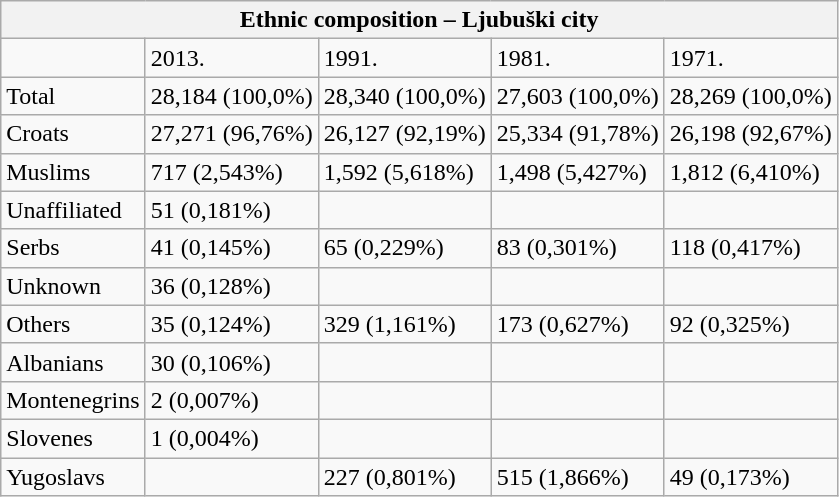<table class="wikitable">
<tr>
<th colspan="8">Ethnic composition – Ljubuški city</th>
</tr>
<tr>
<td></td>
<td>2013.</td>
<td>1991.</td>
<td>1981.</td>
<td>1971.</td>
</tr>
<tr>
<td>Total</td>
<td>28,184 (100,0%)</td>
<td>28,340 (100,0%)</td>
<td>27,603 (100,0%)</td>
<td>28,269 (100,0%)</td>
</tr>
<tr>
<td>Croats</td>
<td>27,271 (96,76%)</td>
<td>26,127 (92,19%)</td>
<td>25,334 (91,78%)</td>
<td>26,198 (92,67%)</td>
</tr>
<tr>
<td>Muslims</td>
<td>717 (2,543%)</td>
<td>1,592 (5,618%)</td>
<td>1,498 (5,427%)</td>
<td>1,812 (6,410%)</td>
</tr>
<tr>
<td>Unaffiliated</td>
<td>51 (0,181%)</td>
<td></td>
<td></td>
<td></td>
</tr>
<tr>
<td>Serbs</td>
<td>41 (0,145%)</td>
<td>65 (0,229%)</td>
<td>83 (0,301%)</td>
<td>118 (0,417%)</td>
</tr>
<tr>
<td>Unknown</td>
<td>36 (0,128%)</td>
<td></td>
<td></td>
<td></td>
</tr>
<tr>
<td>Others</td>
<td>35 (0,124%)</td>
<td>329 (1,161%)</td>
<td>173 (0,627%)</td>
<td>92 (0,325%)</td>
</tr>
<tr>
<td>Albanians</td>
<td>30 (0,106%)</td>
<td></td>
<td></td>
<td></td>
</tr>
<tr>
<td>Montenegrins</td>
<td>2 (0,007%)</td>
<td></td>
<td></td>
<td></td>
</tr>
<tr>
<td>Slovenes</td>
<td>1 (0,004%)</td>
<td></td>
<td></td>
<td></td>
</tr>
<tr>
<td>Yugoslavs</td>
<td></td>
<td>227 (0,801%)</td>
<td>515 (1,866%)</td>
<td>49 (0,173%)</td>
</tr>
</table>
